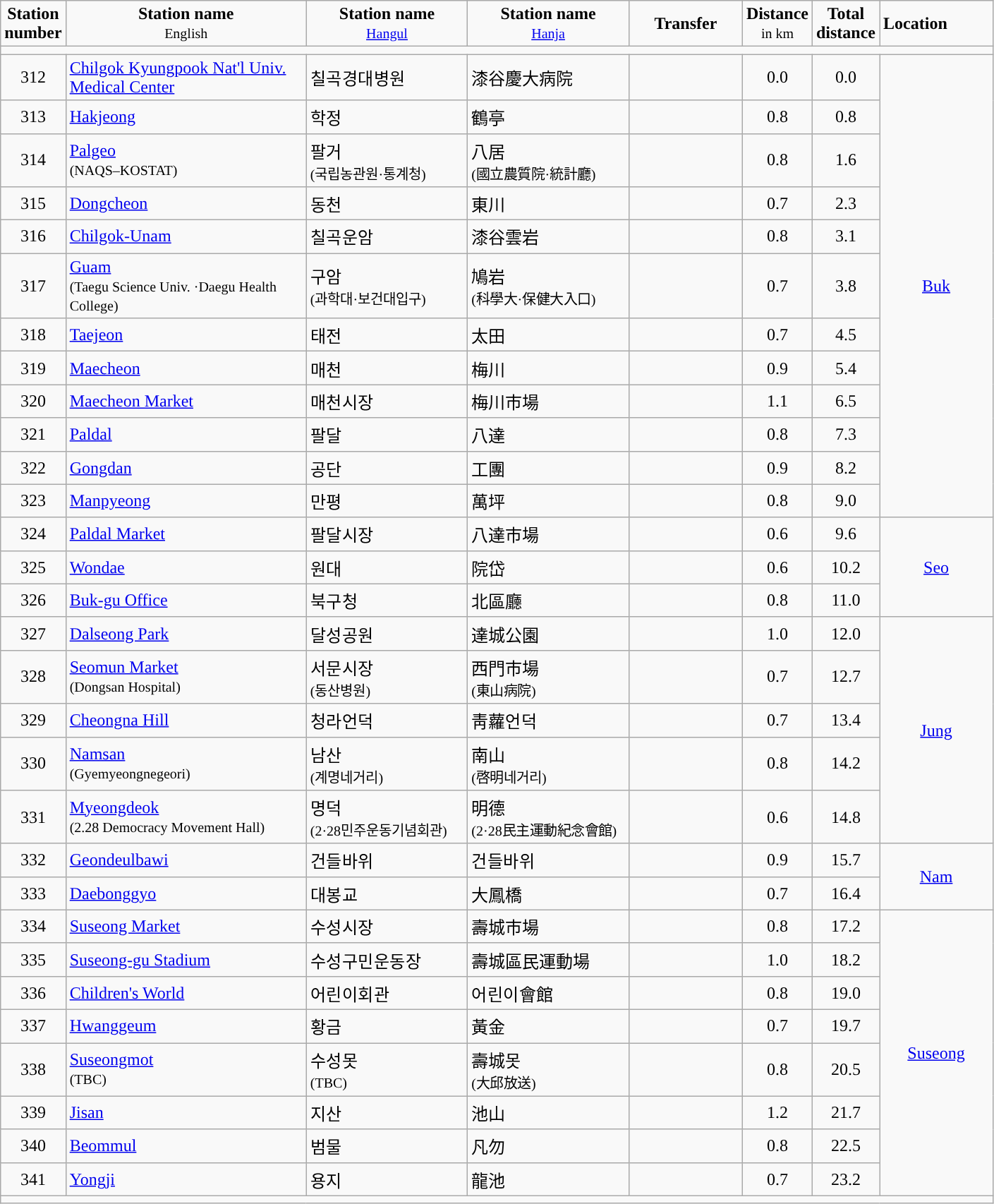<table class="wikitable">
<tr>
<td style="text-align:center;"><strong>Station<br>number</strong></td>
<td width = "220pt" style="text-align:center;"><strong>Station name</strong><br><small>English</small></td>
<td width = "145pt" style="text-align:center;"><strong>Station name</strong><br><small><a href='#'>Hangul</a></small></td>
<td width = "145pt" style="text-align:center;"><strong>Station name</strong><br><small><a href='#'>Hanja</a></small></td>
<td width = "100pt" style="text-align:center;"><strong>Transfer</strong></td>
<td style="text-align:center;"><strong>Distance</strong><br><small>in km</small></td>
<td style="text-align:center;"><strong>Total<br>distance</strong></td>
<td><strong>Location</strong></td>
</tr>
<tr style="background:#">
<td colspan="10"></td>
</tr>
<tr>
<td style="text-align:center;">312</td>
<td><a href='#'>Chilgok Kyungpook Nat'l Univ. Medical Center</a></td>
<td>칠곡경대병원</td>
<td>漆谷慶大病院</td>
<td></td>
<td style="text-align:center;">0.0</td>
<td style="text-align:center;">0.0</td>
<td rowspan="12" style="text-align:center;"><a href='#'>Buk</a></td>
</tr>
<tr>
<td style="text-align:center;">313</td>
<td><a href='#'>Hakjeong</a></td>
<td>학정</td>
<td>鶴亭</td>
<td></td>
<td style="text-align:center;">0.8</td>
<td style="text-align:center;">0.8</td>
</tr>
<tr>
<td style="text-align:center;">314</td>
<td><a href='#'>Palgeo</a><br><small>(NAQS–KOSTAT)</small></td>
<td>팔거<br><small>(국립농관원·통계청)</small></td>
<td>八居<br><small>(國立農質院·統計廳)</small></td>
<td></td>
<td style="text-align:center;">0.8</td>
<td style="text-align:center;">1.6</td>
</tr>
<tr>
<td style="text-align:center;">315</td>
<td><a href='#'>Dongcheon</a></td>
<td>동천</td>
<td>東川</td>
<td></td>
<td style="text-align:center;">0.7</td>
<td style="text-align:center;">2.3</td>
</tr>
<tr>
<td style="text-align:center;">316</td>
<td><a href='#'>Chilgok-Unam</a></td>
<td>칠곡운암</td>
<td>漆谷雲岩</td>
<td></td>
<td style="text-align:center;">0.8</td>
<td style="text-align:center;">3.1</td>
</tr>
<tr>
<td style="text-align:center;">317</td>
<td><a href='#'>Guam</a><br><small>(Taegu Science Univ. ·Daegu Health College)</small></td>
<td>구암<br><small>(과학대·보건대입구)</small></td>
<td>鳩岩<br><small>(科學大·保健大入口)</small></td>
<td></td>
<td style="text-align:center;">0.7</td>
<td style="text-align:center;">3.8</td>
</tr>
<tr>
<td style="text-align:center;">318</td>
<td><a href='#'>Taejeon</a></td>
<td>태전</td>
<td>太田</td>
<td></td>
<td style="text-align:center;">0.7</td>
<td style="text-align:center;">4.5</td>
</tr>
<tr>
<td style="text-align:center;">319</td>
<td><a href='#'>Maecheon</a></td>
<td>매천</td>
<td>梅川</td>
<td></td>
<td style="text-align:center;">0.9</td>
<td style="text-align:center;">5.4</td>
</tr>
<tr>
<td style="text-align:center;">320</td>
<td><a href='#'>Maecheon Market</a></td>
<td>매천시장</td>
<td>梅川市場</td>
<td></td>
<td style="text-align:center;">1.1</td>
<td style="text-align:center;">6.5</td>
</tr>
<tr>
<td style="text-align:center;">321</td>
<td><a href='#'>Paldal</a></td>
<td>팔달</td>
<td>八達</td>
<td></td>
<td style="text-align:center;">0.8</td>
<td style="text-align:center;">7.3</td>
</tr>
<tr>
<td style="text-align:center;">322</td>
<td><a href='#'>Gongdan</a></td>
<td>공단</td>
<td>工團</td>
<td></td>
<td style="text-align:center;">0.9</td>
<td style="text-align:center;">8.2</td>
</tr>
<tr>
<td style="text-align:center;">323</td>
<td><a href='#'>Manpyeong</a></td>
<td>만평</td>
<td>萬坪</td>
<td></td>
<td style="text-align:center;">0.8</td>
<td style="text-align:center;">9.0</td>
</tr>
<tr>
<td style="text-align:center;">324</td>
<td><a href='#'>Paldal Market</a></td>
<td>팔달시장</td>
<td>八達市場</td>
<td></td>
<td style="text-align:center;">0.6</td>
<td style="text-align:center;">9.6</td>
<td width="100pt" rowspan="3" style="text-align:center;"><a href='#'>Seo</a></td>
</tr>
<tr>
<td style="text-align:center;">325</td>
<td><a href='#'>Wondae</a></td>
<td>원대</td>
<td>院岱</td>
<td></td>
<td style="text-align:center;">0.6</td>
<td style="text-align:center;">10.2</td>
</tr>
<tr>
<td style="text-align:center;">326</td>
<td><a href='#'>Buk-gu Office</a></td>
<td>북구청</td>
<td>北區廳</td>
<td></td>
<td style="text-align:center;">0.8</td>
<td style="text-align:center;">11.0</td>
</tr>
<tr>
<td style="text-align:center;">327</td>
<td><a href='#'>Dalseong Park</a></td>
<td>달성공원</td>
<td>達城公園</td>
<td></td>
<td style="text-align:center;">1.0</td>
<td style="text-align:center;">12.0</td>
<td width="100pt" rowspan="5" style="text-align:center;"><a href='#'>Jung</a></td>
</tr>
<tr>
<td style="text-align:center;">328</td>
<td><a href='#'>Seomun Market</a><br><small>(Dongsan Hospital)</small></td>
<td>서문시장<br><small>(동산병원)</small></td>
<td>西門市場<br><small>(東山病院)</small></td>
<td></td>
<td style="text-align:center;">0.7</td>
<td style="text-align:center;">12.7</td>
</tr>
<tr>
<td style="text-align:center;">329</td>
<td><a href='#'>Cheongna Hill</a></td>
<td>청라언덕</td>
<td>靑蘿언덕</td>
<td></td>
<td style="text-align:center;">0.7</td>
<td style="text-align:center;">13.4</td>
</tr>
<tr>
<td style="text-align:center;">330</td>
<td><a href='#'>Namsan</a><br><small>(Gyemyeongnegeori)</small></td>
<td>남산<br><small>(계명네거리)</small></td>
<td>南山<br><small>(啓明네거리)</small></td>
<td></td>
<td style="text-align:center;">0.8</td>
<td style="text-align:center;">14.2</td>
</tr>
<tr>
<td style="text-align:center;">331</td>
<td><a href='#'>Myeongdeok</a><br><small>(2.28 Democracy Movement Hall)</small></td>
<td>명덕<br><small>(2·28민주운동기념회관)</small></td>
<td>明德<br><small>(2·28民主運動紀念會館)</small></td>
<td></td>
<td style="text-align:center;">0.6</td>
<td style="text-align:center;">14.8</td>
</tr>
<tr>
<td style="text-align:center;">332</td>
<td><a href='#'>Geondeulbawi</a></td>
<td>건들바위</td>
<td>건들바위</td>
<td></td>
<td style="text-align:center;">0.9</td>
<td style="text-align:center;">15.7</td>
<td width="100pt" rowspan="2" style="text-align:center;"><a href='#'>Nam</a></td>
</tr>
<tr>
<td style="text-align:center;">333</td>
<td><a href='#'>Daebonggyo</a></td>
<td>대봉교</td>
<td>大鳳橋</td>
<td></td>
<td style="text-align:center;">0.7</td>
<td style="text-align:center;">16.4</td>
</tr>
<tr>
<td style="text-align:center;">334</td>
<td><a href='#'>Suseong Market</a></td>
<td>수성시장</td>
<td>壽城市場</td>
<td></td>
<td style="text-align:center;">0.8</td>
<td style="text-align:center;">17.2</td>
<td width="100pt" rowspan="8" style="text-align:center;"><a href='#'>Suseong</a></td>
</tr>
<tr>
<td style="text-align:center;">335</td>
<td><a href='#'>Suseong-gu Stadium</a></td>
<td>수성구민운동장</td>
<td>壽城區民運動場</td>
<td></td>
<td style="text-align:center;">1.0</td>
<td style="text-align:center;">18.2</td>
</tr>
<tr>
<td style="text-align:center;">336</td>
<td><a href='#'>Children's World</a></td>
<td>어린이회관</td>
<td>어린이會館</td>
<td></td>
<td style="text-align:center;">0.8</td>
<td style="text-align:center;">19.0</td>
</tr>
<tr>
<td style="text-align:center;">337</td>
<td><a href='#'>Hwanggeum</a></td>
<td>황금</td>
<td>黃金</td>
<td></td>
<td style="text-align:center;">0.7</td>
<td style="text-align:center;">19.7</td>
</tr>
<tr>
<td style="text-align:center;">338</td>
<td><a href='#'>Suseongmot</a><br><small>(TBC)</small></td>
<td>수성못<br><small>(TBC)</small></td>
<td>壽城못<br><small>(大邱放送)</small></td>
<td></td>
<td style="text-align:center;">0.8</td>
<td style="text-align:center;">20.5</td>
</tr>
<tr>
<td style="text-align:center;">339</td>
<td><a href='#'>Jisan</a></td>
<td>지산</td>
<td>池山</td>
<td></td>
<td style="text-align:center;">1.2</td>
<td style="text-align:center;">21.7</td>
</tr>
<tr>
<td style="text-align:center;">340</td>
<td><a href='#'>Beommul</a></td>
<td>범물</td>
<td>凡勿</td>
<td></td>
<td style="text-align:center;">0.8</td>
<td style="text-align:center;">22.5</td>
</tr>
<tr>
<td style="text-align:center;">341</td>
<td><a href='#'>Yongji</a></td>
<td>용지</td>
<td>龍池</td>
<td></td>
<td style="text-align:center;">0.7</td>
<td style="text-align:center;">23.2</td>
</tr>
<tr style="background:#">
<td colspan="10"></td>
</tr>
</table>
